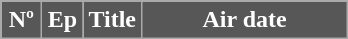<table class=wikitable style="background:#FFFFFF">
<tr style="color:#FFFFFF">
<th style="background:#575757; width:20px">Nº</th>
<th style="background:#575757; width:20px">Ep</th>
<th style="background:#575757">Title</th>
<th style="background:#575757; width:130px">Air date<br>
























</th>
</tr>
</table>
